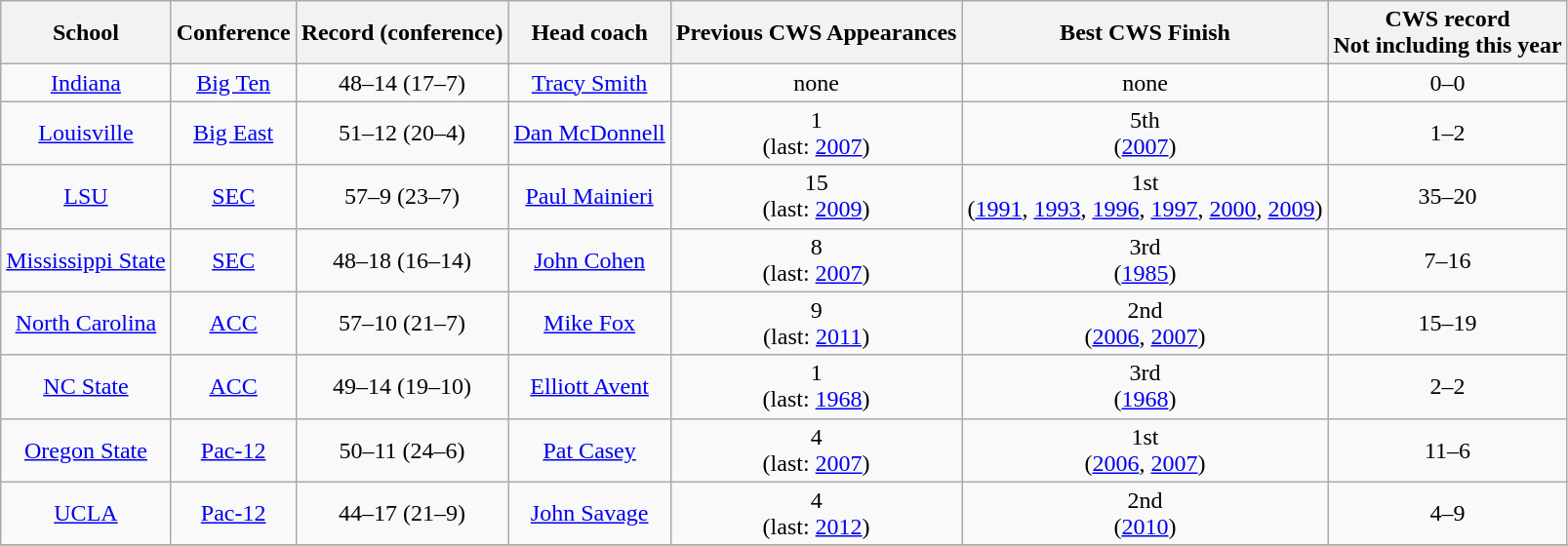<table class="wikitable" style=text-align:center>
<tr>
<th>School</th>
<th>Conference</th>
<th>Record (conference)</th>
<th>Head coach</th>
<th>Previous CWS Appearances</th>
<th>Best CWS Finish</th>
<th>CWS record<br>Not including this year</th>
</tr>
<tr>
<td><a href='#'>Indiana</a></td>
<td><a href='#'>Big Ten</a></td>
<td>48–14 (17–7)</td>
<td><a href='#'>Tracy Smith</a></td>
<td>none</td>
<td>none</td>
<td>0–0</td>
</tr>
<tr>
<td><a href='#'>Louisville</a></td>
<td><a href='#'>Big East</a></td>
<td>51–12 (20–4)</td>
<td><a href='#'>Dan McDonnell</a></td>
<td>1<br>(last: <a href='#'>2007</a>)</td>
<td>5th<br>(<a href='#'>2007</a>)</td>
<td>1–2</td>
</tr>
<tr>
<td><a href='#'>LSU</a></td>
<td><a href='#'>SEC</a></td>
<td>57–9 (23–7)</td>
<td><a href='#'>Paul Mainieri</a></td>
<td>15<br>(last: <a href='#'>2009</a>)</td>
<td>1st<br> (<a href='#'>1991</a>, <a href='#'>1993</a>, <a href='#'>1996</a>, <a href='#'>1997</a>, <a href='#'>2000</a>, <a href='#'>2009</a>)</td>
<td>35–20</td>
</tr>
<tr>
<td><a href='#'>Mississippi State</a></td>
<td><a href='#'>SEC</a></td>
<td>48–18 (16–14)</td>
<td><a href='#'>John Cohen</a></td>
<td>8<br>(last: <a href='#'>2007</a>)</td>
<td>3rd<br> (<a href='#'>1985</a>)</td>
<td>7–16</td>
</tr>
<tr>
<td><a href='#'>North Carolina</a></td>
<td><a href='#'>ACC</a></td>
<td>57–10 (21–7)</td>
<td><a href='#'>Mike Fox</a></td>
<td>9<br>(last: <a href='#'>2011</a>)</td>
<td>2nd<br> (<a href='#'>2006</a>, <a href='#'>2007</a>)</td>
<td>15–19</td>
</tr>
<tr>
<td><a href='#'>NC State</a></td>
<td><a href='#'>ACC</a></td>
<td>49–14 (19–10)</td>
<td><a href='#'>Elliott Avent</a></td>
<td>1<br>(last: <a href='#'>1968</a>)</td>
<td>3rd<br>(<a href='#'>1968</a>)</td>
<td>2–2</td>
</tr>
<tr>
<td><a href='#'>Oregon State</a></td>
<td><a href='#'>Pac-12</a></td>
<td>50–11 (24–6)</td>
<td><a href='#'>Pat Casey</a></td>
<td>4<br>(last: <a href='#'>2007</a>)</td>
<td>1st<br> (<a href='#'>2006</a>, <a href='#'>2007</a>)</td>
<td>11–6</td>
</tr>
<tr>
<td><a href='#'>UCLA</a></td>
<td><a href='#'>Pac-12</a></td>
<td>44–17 (21–9)</td>
<td><a href='#'>John Savage</a></td>
<td>4<br>(last: <a href='#'>2012</a>)</td>
<td>2nd<br>(<a href='#'>2010</a>)</td>
<td>4–9</td>
</tr>
<tr>
</tr>
</table>
